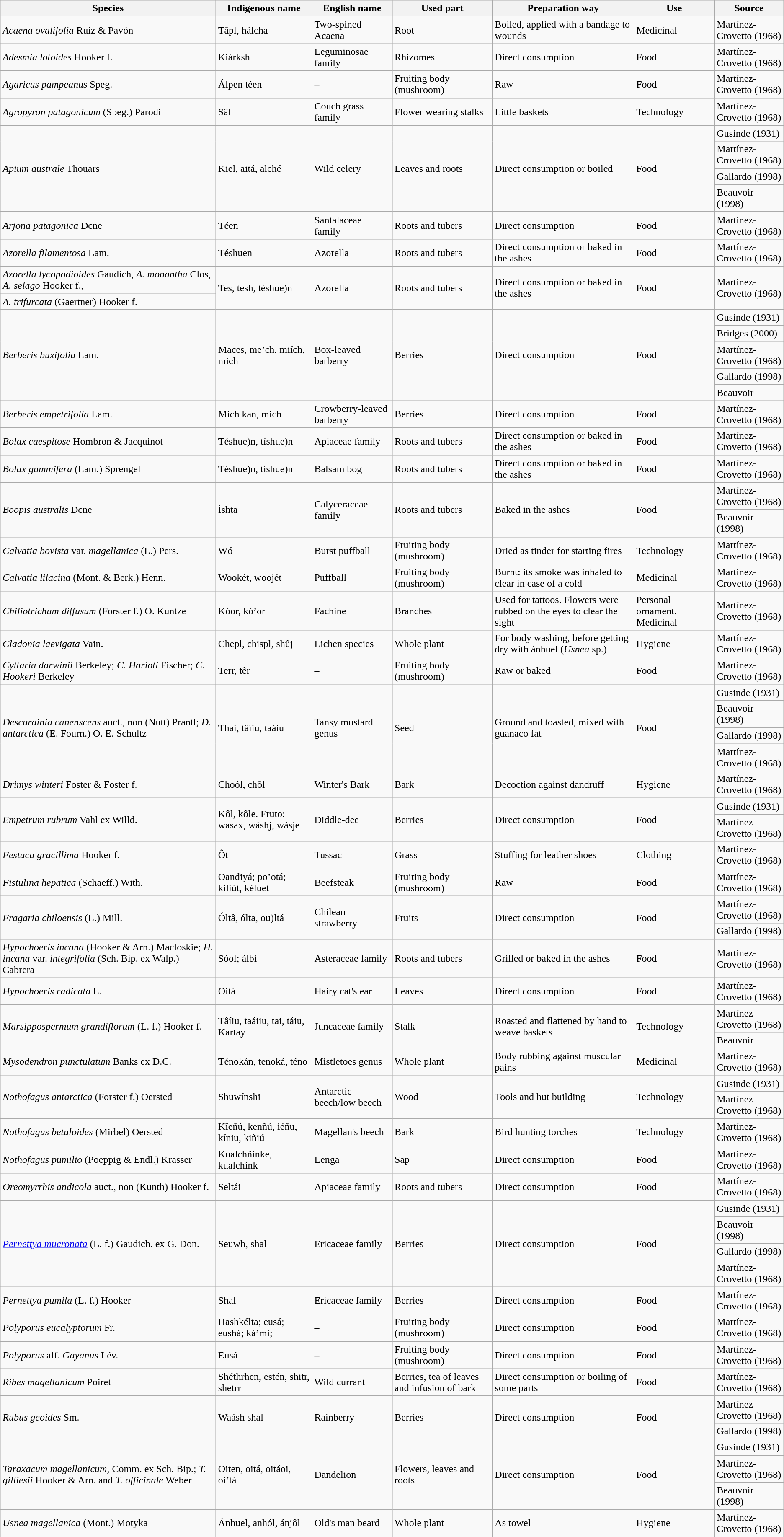<table class="wikitable">
<tr>
<th>Species</th>
<th>Indigenous name</th>
<th>English name</th>
<th>Used part</th>
<th>Preparation way</th>
<th>Use</th>
<th>Source</th>
</tr>
<tr>
<td><em>Acaena ovalifolia</em> Ruiz & Pavón</td>
<td>Tâpl, hálcha</td>
<td>Two-spined Acaena</td>
<td>Root</td>
<td>Boiled, applied with a bandage to wounds</td>
<td>Medicinal</td>
<td>Martínez-Crovetto (1968)</td>
</tr>
<tr>
<td><em>Adesmia lotoides</em> Hooker f.</td>
<td>Kiárksh</td>
<td>Leguminosae family</td>
<td>Rhizomes</td>
<td>Direct consumption</td>
<td>Food</td>
<td>Martínez-Crovetto (1968)</td>
</tr>
<tr>
<td><em>Agaricus pampeanus</em> Speg.</td>
<td>Álpen téen</td>
<td>–</td>
<td>Fruiting body (mushroom)</td>
<td>Raw</td>
<td>Food</td>
<td>Martínez-Crovetto (1968)</td>
</tr>
<tr>
<td><em>Agropyron patagonicum</em> (Speg.) Parodi</td>
<td>Sâl</td>
<td>Couch grass family</td>
<td>Flower wearing stalks</td>
<td>Little baskets</td>
<td>Technology</td>
<td>Martínez-Crovetto (1968)</td>
</tr>
<tr>
<td rowspan="4"><em>Apium australe</em> Thouars</td>
<td rowspan="4">Kiel, aitá, alché</td>
<td rowspan="4">Wild celery</td>
<td rowspan="4">Leaves and roots</td>
<td rowspan="4">Direct consumption or boiled</td>
<td rowspan="4">Food</td>
<td>Gusinde (1931)</td>
</tr>
<tr>
<td>Martínez-Crovetto (1968)</td>
</tr>
<tr>
<td>Gallardo (1998)</td>
</tr>
<tr>
<td>Beauvoir (1998)</td>
</tr>
<tr>
<td><em>Arjona patagonica</em> Dcne</td>
<td>Téen</td>
<td>Santalaceae family</td>
<td>Roots and tubers</td>
<td>Direct consumption</td>
<td>Food</td>
<td>Martínez-Crovetto (1968)</td>
</tr>
<tr>
<td><em>Azorella filamentosa</em> Lam.</td>
<td>Téshuen</td>
<td>Azorella</td>
<td>Roots and tubers</td>
<td>Direct consumption or baked in the ashes</td>
<td>Food</td>
<td>Martínez-Crovetto (1968)</td>
</tr>
<tr>
<td><em>Azorella lycopodioides</em> Gaudich<em>, A. monantha</em> Clos<em>, A. selago</em> Hooker f.,</td>
<td rowspan="2">Tes, tesh, téshue)n</td>
<td rowspan="2">Azorella</td>
<td rowspan="2">Roots and tubers</td>
<td rowspan="2">Direct consumption or baked in the ashes</td>
<td rowspan="2">Food</td>
<td rowspan="2">Martínez-Crovetto (1968)</td>
</tr>
<tr>
<td><em>A. trifurcata</em> (Gaertner) Hooker f.</td>
</tr>
<tr>
<td rowspan="5"><em>Berberis buxifolia</em> Lam.</td>
<td rowspan="5">Maces, me’ch, miích, mich</td>
<td rowspan="5">Box-leaved barberry</td>
<td rowspan="5">Berries</td>
<td rowspan="5">Direct consumption</td>
<td rowspan="5">Food</td>
<td>Gusinde (1931)</td>
</tr>
<tr>
<td>Bridges (2000)</td>
</tr>
<tr>
<td>Martínez-Crovetto (1968)</td>
</tr>
<tr>
<td>Gallardo (1998)</td>
</tr>
<tr>
<td>Beauvoir</td>
</tr>
<tr>
<td><em>Berberis empetrifolia</em> Lam.</td>
<td>Mich kan, mich</td>
<td>Crowberry-leaved barberry</td>
<td>Berries</td>
<td>Direct consumption</td>
<td>Food</td>
<td>Martínez-Crovetto (1968)</td>
</tr>
<tr>
<td><em>Bolax caespitose</em> Hombron & Jacquinot</td>
<td>Téshue)n, tíshue)n</td>
<td>Apiaceae family</td>
<td>Roots and tubers</td>
<td>Direct consumption or baked in the ashes</td>
<td>Food</td>
<td>Martínez-Crovetto (1968)</td>
</tr>
<tr>
<td><em>Bolax gummifera</em> (Lam.) Sprengel</td>
<td>Téshue)n, tíshue)n</td>
<td>Balsam bog</td>
<td>Roots and tubers</td>
<td>Direct consumption or baked in the ashes</td>
<td>Food</td>
<td>Martínez-Crovetto (1968)</td>
</tr>
<tr>
<td rowspan="2"><em>Boopis australis</em> Dcne</td>
<td rowspan="2">Íshta</td>
<td rowspan="2">Calyceraceae family</td>
<td rowspan="2">Roots and tubers</td>
<td rowspan="2">Baked in the ashes</td>
<td rowspan="2">Food</td>
<td>Martínez-Crovetto (1968)</td>
</tr>
<tr>
<td>Beauvoir (1998)</td>
</tr>
<tr>
<td><em>Calvatia bovista</em> var. <em>magellanica</em> (L.) Pers.</td>
<td>Wó</td>
<td>Burst puffball</td>
<td>Fruiting body (mushroom)</td>
<td>Dried as tinder for starting fires</td>
<td>Technology</td>
<td>Martínez-Crovetto (1968)</td>
</tr>
<tr>
<td><em>Calvatia lilacina</em> (Mont. & Berk.) Henn.</td>
<td>Wookét, woojét</td>
<td>Puffball</td>
<td>Fruiting body (mushroom)</td>
<td>Burnt: its smoke was inhaled to clear in case of a cold</td>
<td>Medicinal</td>
<td>Martínez-Crovetto (1968)</td>
</tr>
<tr>
<td><em>Chiliotrichum diffusum</em> (Forster f.) O. Kuntze</td>
<td>Kóor, kó’or</td>
<td>Fachine</td>
<td>Branches</td>
<td>Used for tattoos. Flowers were rubbed on the eyes to clear the sight</td>
<td>Personal ornament. Medicinal</td>
<td>Martínez-Crovetto (1968)</td>
</tr>
<tr>
<td><em>Cladonia laevigata</em> Vain.</td>
<td>Chepl, chispl, shûj</td>
<td>Lichen species</td>
<td>Whole plant</td>
<td>For body washing, before getting dry with ánhuel (<em>Usnea</em> sp.)</td>
<td>Hygiene</td>
<td>Martínez-Crovetto (1968)</td>
</tr>
<tr>
<td><em>Cyttaria darwinii</em> Berkeley; <em>C. Harioti</em> Fischer; <em>C. Hookeri</em> Berkeley</td>
<td>Terr, têr</td>
<td>–</td>
<td>Fruiting body (mushroom)</td>
<td>Raw or baked</td>
<td>Food</td>
<td>Martínez-Crovetto (1968)</td>
</tr>
<tr>
<td rowspan="4"><em>Descurainia canenscens</em> auct., non (Nutt) Prantl; <em>D. antarctica</em> (E. Fourn.) O. E. Schultz</td>
<td rowspan="4">Thai, tâíiu, taáiu</td>
<td rowspan="4">Tansy mustard genus</td>
<td rowspan="4">Seed</td>
<td rowspan="4">Ground and toasted, mixed with guanaco fat</td>
<td rowspan="4">Food</td>
<td>Gusinde (1931)</td>
</tr>
<tr>
<td>Beauvoir (1998)</td>
</tr>
<tr>
<td>Gallardo (1998)</td>
</tr>
<tr>
<td>Martínez-Crovetto (1968)</td>
</tr>
<tr>
<td><em>Drimys winteri</em> Foster & Foster f.</td>
<td>Choól, chôl</td>
<td>Winter's Bark</td>
<td>Bark</td>
<td>Decoction against dandruff</td>
<td>Hygiene</td>
<td>Martínez-Crovetto (1968)</td>
</tr>
<tr>
<td rowspan="2"><em>Empetrum rubrum</em> Vahl ex Willd.</td>
<td rowspan="2">Kôl, kôle. Fruto: wasax, wáshj, wásje</td>
<td rowspan="2">Diddle-dee</td>
<td rowspan="2">Berries</td>
<td rowspan="2">Direct consumption</td>
<td rowspan="2">Food</td>
<td>Gusinde (1931)</td>
</tr>
<tr>
<td>Martínez-Crovetto (1968)</td>
</tr>
<tr>
<td><em>Festuca gracillima</em> Hooker f.</td>
<td>Ôt</td>
<td>Tussac</td>
<td>Grass</td>
<td>Stuffing for leather shoes</td>
<td>Clothing</td>
<td>Martínez-Crovetto (1968)</td>
</tr>
<tr>
<td><em>Fistulina hepatica</em> (Schaeff.) With.</td>
<td>Oandiyá; po’otá; kiliút, kéluet</td>
<td>Beefsteak</td>
<td>Fruiting body (mushroom)</td>
<td>Raw</td>
<td>Food</td>
<td>Martínez-Crovetto (1968)</td>
</tr>
<tr>
<td rowspan="2"><em>Fragaria chiloensis</em> (L.) Mill.</td>
<td rowspan="2">Óltâ, ólta, ou)ltá</td>
<td rowspan="2">Chilean strawberry</td>
<td rowspan="2">Fruits</td>
<td rowspan="2">Direct consumption</td>
<td rowspan="2">Food</td>
<td>Martínez-Crovetto (1968)</td>
</tr>
<tr>
<td>Gallardo (1998)</td>
</tr>
<tr>
<td><em>Hypochoeris incana</em> (Hooker & Arn.) Macloskie; <em>H. incana</em> var. <em>integrifolia</em> (Sch. Bip. ex Walp.) Cabrera</td>
<td>Sóol; álbi</td>
<td>Asteraceae family</td>
<td>Roots and tubers</td>
<td>Grilled or baked in the ashes</td>
<td>Food</td>
<td>Martínez-Crovetto (1968)</td>
</tr>
<tr>
<td><em>Hypochoeris radicata</em> L.</td>
<td>Oitá</td>
<td>Hairy cat's ear</td>
<td>Leaves</td>
<td>Direct consumption</td>
<td>Food</td>
<td>Martínez-Crovetto (1968)</td>
</tr>
<tr>
<td rowspan="2"><em>Marsippospermum grandiflorum</em> (L. f.) Hooker f.</td>
<td rowspan="2">Tâíiu, taáiiu, tai, táiu, Kartay</td>
<td rowspan="2">Juncaceae family</td>
<td rowspan="2">Stalk</td>
<td rowspan="2">Roasted and flattened by hand to weave baskets</td>
<td rowspan="2">Technology</td>
<td>Martínez-Crovetto (1968)</td>
</tr>
<tr>
<td>Beauvoir</td>
</tr>
<tr>
<td><em>Mysodendron punctulatum</em> Banks ex D.C.</td>
<td>Ténokán, tenoká, téno</td>
<td>Mistletoes genus</td>
<td>Whole plant</td>
<td>Body rubbing against muscular pains</td>
<td>Medicinal</td>
<td>Martínez-Crovetto (1968)</td>
</tr>
<tr>
<td rowspan="2"><em>Nothofagus antarctica</em> (Forster f.) Oersted</td>
<td rowspan="2">Shuwínshi</td>
<td rowspan="2">Antarctic beech/low beech</td>
<td rowspan="2">Wood</td>
<td rowspan="2">Tools and hut building</td>
<td rowspan="2">Technology</td>
<td>Gusinde (1931)</td>
</tr>
<tr>
<td>Martínez-Crovetto (1968)</td>
</tr>
<tr>
<td><em>Nothofagus betuloides</em> (Mirbel) Oersted</td>
<td>Kîeñú, kenñú, iéñu, kíniu, kiñiú</td>
<td>Magellan's beech</td>
<td>Bark</td>
<td>Bird hunting torches</td>
<td>Technology</td>
<td>Martínez-Crovetto (1968)</td>
</tr>
<tr>
<td><em>Nothofagus pumilio</em> (Poeppig & Endl.) Krasser</td>
<td>Kualchñinke, kualchínk</td>
<td>Lenga</td>
<td>Sap</td>
<td>Direct consumption</td>
<td>Food</td>
<td>Martínez-Crovetto (1968)</td>
</tr>
<tr>
<td><em>Oreomyrrhis andicola</em> auct., non (Kunth) Hooker f.</td>
<td>Seltái</td>
<td>Apiaceae family</td>
<td>Roots and tubers</td>
<td>Direct consumption</td>
<td>Food</td>
<td>Martínez-Crovetto (1968)</td>
</tr>
<tr>
<td rowspan="4"><em> <a href='#'> Pernettya mucronata</a></em> (L. f.) Gaudich. ex G. Don.</td>
<td rowspan="4">Seuwh, shal</td>
<td rowspan="4">Ericaceae family</td>
<td rowspan="4">Berries</td>
<td rowspan="4">Direct consumption</td>
<td rowspan="4">Food</td>
<td>Gusinde (1931)</td>
</tr>
<tr>
<td>Beauvoir (1998)</td>
</tr>
<tr>
<td>Gallardo (1998)</td>
</tr>
<tr>
<td>Martínez-Crovetto (1968)</td>
</tr>
<tr>
<td><em>Pernettya pumila</em> (L. f.) Hooker</td>
<td>Shal</td>
<td>Ericaceae family</td>
<td>Berries</td>
<td>Direct consumption</td>
<td>Food</td>
<td>Martínez-Crovetto (1968)</td>
</tr>
<tr>
<td><em>Polyporus eucalyptorum</em> Fr.</td>
<td>Hashkélta; eusá; eushá; ká’mi;</td>
<td>–</td>
<td>Fruiting body (mushroom)</td>
<td>Direct consumption</td>
<td>Food</td>
<td>Martínez-Crovetto (1968)</td>
</tr>
<tr>
<td><em>Polyporus</em> aff. <em>Gayanus</em> Lév.</td>
<td>Eusá</td>
<td>–</td>
<td>Fruiting body (mushroom)</td>
<td>Direct consumption</td>
<td>Food</td>
<td>Martínez-Crovetto (1968)</td>
</tr>
<tr>
<td><em>Ribes magellanicum</em> Poiret</td>
<td>Shéthrhen, estén, shitr, shetrr</td>
<td>Wild currant</td>
<td>Berries, tea of leaves and infusion of bark</td>
<td>Direct consumption or boiling of some parts</td>
<td>Food</td>
<td>Martínez-Crovetto (1968)</td>
</tr>
<tr>
<td rowspan="2"><em>Rubus geoides</em> Sm.</td>
<td rowspan="2">Waásh shal</td>
<td rowspan="2">Rainberry</td>
<td rowspan="2">Berries</td>
<td rowspan="2">Direct consumption</td>
<td rowspan="2">Food</td>
<td>Martínez-Crovetto (1968)</td>
</tr>
<tr>
<td>Gallardo (1998)</td>
</tr>
<tr>
<td rowspan="3"><em>Taraxacum magellanicum,</em> Comm. ex Sch. Bip.; <em>T. gilliesii</em> Hooker & Arn. and <em>T. officinale</em> Weber</td>
<td rowspan="3">Oiten, oitá, oitáoi, oi’tá</td>
<td rowspan="3">Dandelion</td>
<td rowspan="3">Flowers, leaves and roots</td>
<td rowspan="3">Direct consumption</td>
<td rowspan="3">Food</td>
<td>Gusinde (1931)</td>
</tr>
<tr>
<td>Martínez-Crovetto (1968)</td>
</tr>
<tr>
<td>Beauvoir (1998)</td>
</tr>
<tr>
<td><em>Usnea magellanica</em> (Mont.) Motyka</td>
<td>Ánhuel, anhól, ánjôl</td>
<td>Old's man beard</td>
<td>Whole plant</td>
<td>As towel</td>
<td>Hygiene</td>
<td>Martínez-Crovetto (1968)</td>
</tr>
</table>
